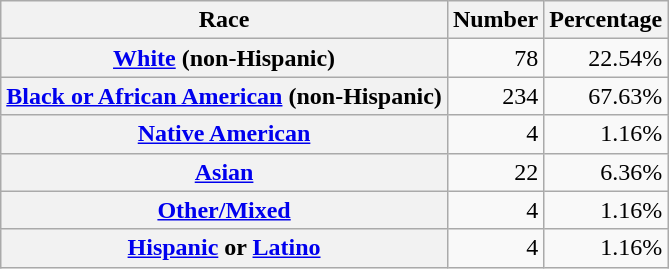<table class="wikitable" style="text-align:right">
<tr>
<th scope="col">Race</th>
<th scope="col">Number</th>
<th scope="col">Percentage</th>
</tr>
<tr>
<th scope="row"><a href='#'>White</a> (non-Hispanic)</th>
<td>78</td>
<td>22.54%</td>
</tr>
<tr>
<th scope="row"><a href='#'>Black or African American</a> (non-Hispanic)</th>
<td>234</td>
<td>67.63%</td>
</tr>
<tr>
<th scope="row"><a href='#'>Native American</a></th>
<td>4</td>
<td>1.16%</td>
</tr>
<tr>
<th scope="row"><a href='#'>Asian</a></th>
<td>22</td>
<td>6.36%</td>
</tr>
<tr>
<th scope="row"><a href='#'>Other/Mixed</a></th>
<td>4</td>
<td>1.16%</td>
</tr>
<tr>
<th scope="row"><a href='#'>Hispanic</a> or <a href='#'>Latino</a></th>
<td>4</td>
<td>1.16%</td>
</tr>
</table>
